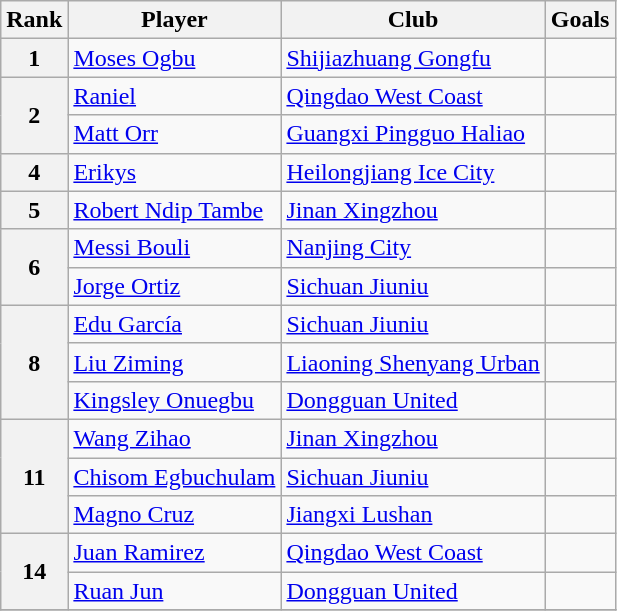<table class="wikitable">
<tr>
<th>Rank</th>
<th>Player</th>
<th>Club</th>
<th>Goals</th>
</tr>
<tr>
<th rowspan=1>1</th>
<td> <a href='#'>Moses Ogbu</a></td>
<td><a href='#'>Shijiazhuang Gongfu</a></td>
<td></td>
</tr>
<tr>
<th rowspan=2>2</th>
<td> <a href='#'>Raniel</a></td>
<td><a href='#'>Qingdao West Coast</a></td>
<td></td>
</tr>
<tr>
<td> <a href='#'>Matt Orr</a></td>
<td><a href='#'>Guangxi Pingguo Haliao</a></td>
<td></td>
</tr>
<tr>
<th rowspan=1>4</th>
<td> <a href='#'>Erikys</a></td>
<td><a href='#'>Heilongjiang Ice City</a></td>
<td></td>
</tr>
<tr>
<th rowspan=1>5</th>
<td> <a href='#'>Robert Ndip Tambe</a></td>
<td><a href='#'>Jinan Xingzhou</a></td>
<td></td>
</tr>
<tr>
<th rowspan=2>6</th>
<td> <a href='#'>Messi Bouli</a></td>
<td><a href='#'>Nanjing City</a></td>
<td></td>
</tr>
<tr>
<td> <a href='#'>Jorge Ortiz</a></td>
<td><a href='#'>Sichuan Jiuniu</a></td>
<td></td>
</tr>
<tr>
<th rowspan=3>8</th>
<td> <a href='#'>Edu García</a></td>
<td><a href='#'>Sichuan Jiuniu</a></td>
<td></td>
</tr>
<tr>
<td> <a href='#'>Liu Ziming</a></td>
<td><a href='#'>Liaoning Shenyang Urban</a></td>
<td></td>
</tr>
<tr>
<td> <a href='#'>Kingsley Onuegbu</a></td>
<td><a href='#'>Dongguan United</a></td>
<td></td>
</tr>
<tr>
<th rowspan=3>11</th>
<td> <a href='#'>Wang Zihao</a></td>
<td><a href='#'>Jinan Xingzhou</a></td>
<td></td>
</tr>
<tr>
<td> <a href='#'>Chisom Egbuchulam</a></td>
<td><a href='#'>Sichuan Jiuniu</a></td>
<td></td>
</tr>
<tr>
<td> <a href='#'>Magno Cruz</a></td>
<td><a href='#'>Jiangxi Lushan</a></td>
<td></td>
</tr>
<tr>
<th rowspan=2>14</th>
<td> <a href='#'>Juan Ramirez</a></td>
<td><a href='#'>Qingdao West Coast</a></td>
<td></td>
</tr>
<tr>
<td> <a href='#'>Ruan Jun</a></td>
<td><a href='#'>Dongguan United</a></td>
<td></td>
</tr>
<tr>
</tr>
</table>
